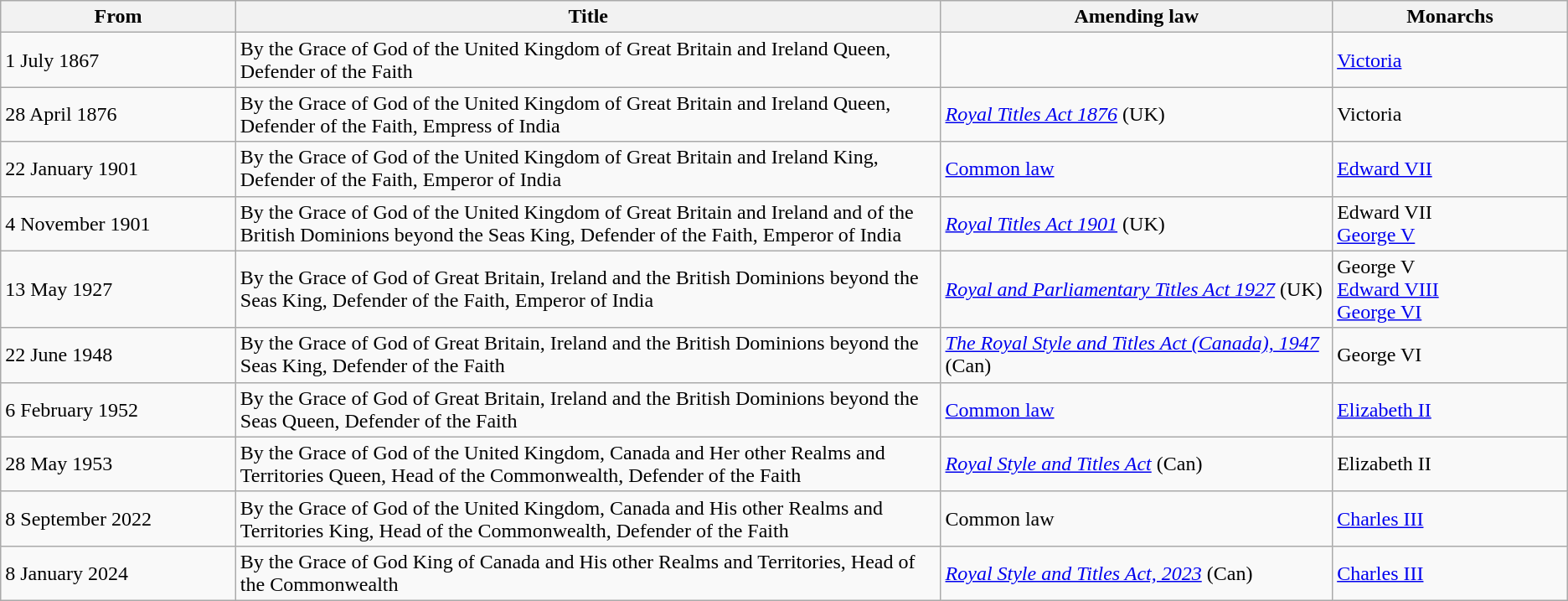<table class="wikitable">
<tr>
<th width=15%>From</th>
<th width=45%>Title</th>
<th width=25%>Amending law</th>
<th width=15%>Monarchs</th>
</tr>
<tr>
<td>1 July 1867</td>
<td>By the Grace of God of the United Kingdom of Great Britain and Ireland Queen, Defender of the Faith</td>
<td></td>
<td><a href='#'>Victoria</a></td>
</tr>
<tr>
<td>28 April 1876</td>
<td>By the Grace of God of the United Kingdom of Great Britain and Ireland Queen, Defender of the Faith, Empress of India</td>
<td><em><a href='#'>Royal Titles Act 1876</a></em> (UK)</td>
<td>Victoria</td>
</tr>
<tr>
<td>22 January 1901</td>
<td>By the Grace of God of the United Kingdom of Great Britain and Ireland King, Defender of the Faith, Emperor of India</td>
<td><a href='#'>Common law</a></td>
<td><a href='#'>Edward VII</a></td>
</tr>
<tr>
<td>4 November 1901</td>
<td>By the Grace of God of the United Kingdom of Great Britain and Ireland and of the British Dominions beyond the Seas King, Defender of the Faith, Emperor of India</td>
<td><em><a href='#'>Royal Titles Act 1901</a></em> (UK)</td>
<td>Edward VII<br><a href='#'>George V</a></td>
</tr>
<tr>
<td>13 May 1927</td>
<td>By the Grace of God of Great Britain, Ireland and the British Dominions beyond the Seas King, Defender of the Faith, Emperor of India</td>
<td><em><a href='#'>Royal and Parliamentary Titles Act 1927</a></em> (UK)</td>
<td>George V<br><a href='#'>Edward VIII</a><br><a href='#'>George VI</a></td>
</tr>
<tr>
<td>22 June 1948</td>
<td>By the Grace of God of Great Britain, Ireland and the British Dominions beyond the Seas King, Defender of the Faith</td>
<td><em><a href='#'>The Royal Style and Titles Act (Canada), 1947</a></em> (Can)</td>
<td>George VI</td>
</tr>
<tr>
<td>6 February 1952</td>
<td>By the Grace of God of Great Britain, Ireland and the British Dominions beyond the Seas Queen, Defender of the Faith</td>
<td><a href='#'>Common law</a></td>
<td><a href='#'>Elizabeth II</a></td>
</tr>
<tr>
<td>28 May 1953</td>
<td>By the Grace of God of the United Kingdom, Canada and Her other Realms and Territories Queen, Head of the Commonwealth, Defender of the Faith</td>
<td><em><a href='#'>Royal Style and Titles Act</a></em> (Can)</td>
<td>Elizabeth II</td>
</tr>
<tr>
<td>8 September 2022</td>
<td>By the Grace of God of the United Kingdom, Canada and His other Realms and Territories King, Head of the Commonwealth, Defender of the Faith</td>
<td>Common law</td>
<td><a href='#'>Charles III</a></td>
</tr>
<tr>
<td>8 January 2024</td>
<td>By the Grace of God King of Canada and His other Realms and Territories, Head of the Commonwealth</td>
<td><em><a href='#'>Royal Style and Titles Act, 2023</a></em> (Can)</td>
<td><a href='#'>Charles III</a></td>
</tr>
</table>
